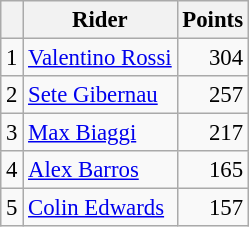<table class="wikitable" style="font-size: 95%;">
<tr>
<th></th>
<th>Rider</th>
<th>Points</th>
</tr>
<tr>
<td align=center>1</td>
<td> <a href='#'>Valentino Rossi</a></td>
<td align=right>304</td>
</tr>
<tr>
<td align=center>2</td>
<td> <a href='#'>Sete Gibernau</a></td>
<td align=right>257</td>
</tr>
<tr>
<td align=center>3</td>
<td> <a href='#'>Max Biaggi</a></td>
<td align=right>217</td>
</tr>
<tr>
<td align=center>4</td>
<td> <a href='#'>Alex Barros</a></td>
<td align=right>165</td>
</tr>
<tr>
<td align=center>5</td>
<td> <a href='#'>Colin Edwards</a></td>
<td align=right>157</td>
</tr>
</table>
